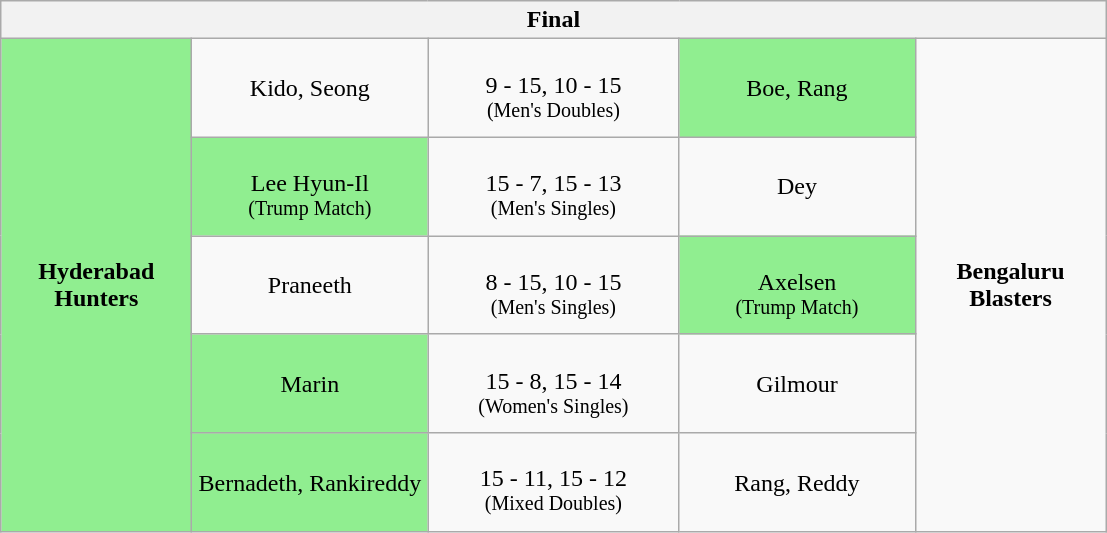<table class="wikitable" style="text-align: center;">
<tr>
<th colspan="5">Final</th>
</tr>
<tr>
<td rowspan="5"  style="width: 120px;background:lightgreen"><strong>Hyderabad Hunters</strong><br></td>
<td style="width: 150px">Kido, Seong</td>
<td style="width: 160px"><br>9 - 15, 10 - 15 <br><sup>(Men's Doubles)</sup></td>
<td style="width: 150px;background:lightgreen;">Boe, Rang</td>
<td rowspan="5" style="width: 120px"><strong>Bengaluru Blasters</strong></td>
</tr>
<tr>
<td style="width: 150px;background:lightgreen;"><br>Lee Hyun-Il<br><sup>(Trump Match)</sup></td>
<td><br> 15 - 7, 15 - 13<br><sup>(Men's Singles)</sup></td>
<td>Dey</td>
</tr>
<tr>
<td>Praneeth</td>
<td><br> 8 - 15, 10 - 15<br><sup>(Men's Singles)</sup></td>
<td style="width: 150px;background:lightgreen;"><br>Axelsen<br><sup>(Trump Match)</sup></td>
</tr>
<tr>
<td style="width: 150px;background:lightgreen;">Marin</td>
<td><br> 15 - 8, 15 - 14 <br><sup>(Women's Singles)</sup></td>
<td>Gilmour</td>
</tr>
<tr>
<td style="width: 150px;background:lightgreen;">Bernadeth, Rankireddy</td>
<td><br>15 - 11, 15 - 12<br><sup>(Mixed Doubles)</sup></td>
<td>Rang, Reddy</td>
</tr>
</table>
